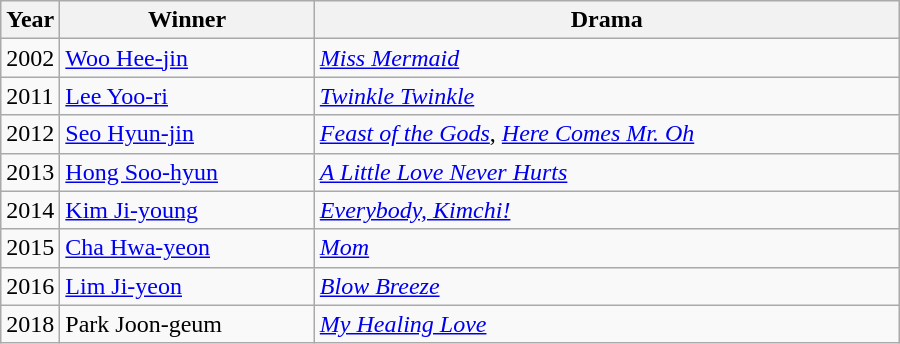<table class="wikitable" style="width:600px">
<tr>
<th width=10>Year</th>
<th>Winner</th>
<th>Drama</th>
</tr>
<tr>
<td>2002</td>
<td><a href='#'>Woo Hee-jin</a></td>
<td><em><a href='#'>Miss Mermaid</a></em></td>
</tr>
<tr>
<td>2011</td>
<td><a href='#'>Lee Yoo-ri</a></td>
<td><em><a href='#'>Twinkle Twinkle</a></em></td>
</tr>
<tr>
<td>2012</td>
<td><a href='#'>Seo Hyun-jin</a></td>
<td><em><a href='#'>Feast of the Gods</a></em>, <em><a href='#'>Here Comes Mr. Oh</a></em></td>
</tr>
<tr>
<td>2013</td>
<td><a href='#'>Hong Soo-hyun</a></td>
<td><em><a href='#'>A Little Love Never Hurts</a></em></td>
</tr>
<tr>
<td>2014</td>
<td><a href='#'>Kim Ji-young</a></td>
<td><em><a href='#'>Everybody, Kimchi!</a></em></td>
</tr>
<tr>
<td>2015</td>
<td><a href='#'>Cha Hwa-yeon</a></td>
<td><em><a href='#'>Mom</a></em></td>
</tr>
<tr>
<td>2016</td>
<td><a href='#'>Lim Ji-yeon</a></td>
<td><em><a href='#'>Blow Breeze</a></em></td>
</tr>
<tr>
<td>2018</td>
<td>Park Joon-geum</td>
<td><em><a href='#'>My Healing Love</a></em></td>
</tr>
</table>
